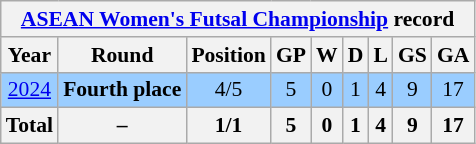<table class="wikitable" style="text-align: center;font-size:90%;">
<tr>
<th colspan=9><a href='#'>ASEAN Women's Futsal Championship</a> record</th>
</tr>
<tr>
<th>Year</th>
<th>Round</th>
<th>Position</th>
<th>GP</th>
<th>W</th>
<th>D</th>
<th>L</th>
<th>GS</th>
<th>GA</th>
</tr>
<tr bgcolor=#9acdff>
<td> <a href='#'>2024</a></td>
<td><strong>Fourth place</strong></td>
<td>4/5</td>
<td>5</td>
<td>0</td>
<td>1</td>
<td>4</td>
<td>9</td>
<td>17</td>
</tr>
<tr>
<th><strong>Total</strong></th>
<th>–</th>
<th><strong>1/1</strong></th>
<th><strong>5</strong></th>
<th><strong>0</strong></th>
<th><strong>1</strong></th>
<th><strong>4</strong></th>
<th><strong>9</strong></th>
<th><strong>17</strong></th>
</tr>
</table>
